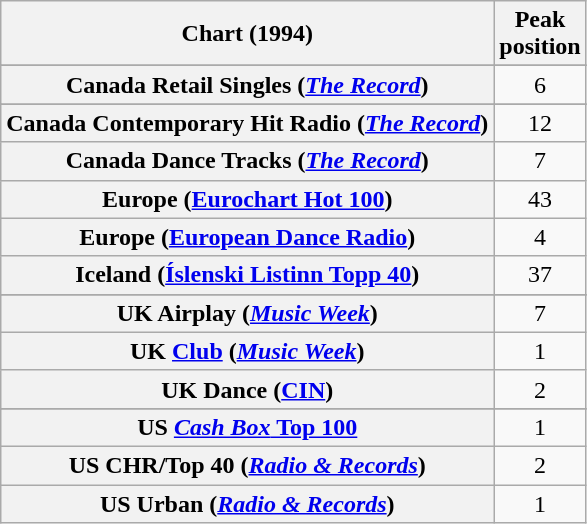<table class="wikitable sortable plainrowheaders" style="text-align:center">
<tr>
<th>Chart (1994)</th>
<th>Peak<br>position</th>
</tr>
<tr>
</tr>
<tr>
<th scope="row">Canada Retail Singles (<em><a href='#'>The Record</a></em>)</th>
<td>6</td>
</tr>
<tr>
</tr>
<tr>
<th scope="row">Canada Contemporary Hit Radio (<em><a href='#'>The Record</a></em>)</th>
<td>12</td>
</tr>
<tr>
<th scope="row">Canada Dance Tracks (<em><a href='#'>The Record</a></em>)<br></th>
<td>7</td>
</tr>
<tr>
<th scope="row">Europe (<a href='#'>Eurochart Hot 100</a>)</th>
<td>43</td>
</tr>
<tr>
<th scope="row">Europe (<a href='#'>European Dance Radio</a>)</th>
<td>4</td>
</tr>
<tr>
<th scope="row">Iceland (<a href='#'>Íslenski Listinn Topp 40</a>)</th>
<td>37</td>
</tr>
<tr>
</tr>
<tr>
</tr>
<tr>
</tr>
<tr>
<th scope="row">UK Airplay (<em><a href='#'>Music Week</a></em>)</th>
<td>7</td>
</tr>
<tr>
<th scope="row">UK <a href='#'>Club</a> (<em><a href='#'>Music Week</a></em>)<br></th>
<td>1</td>
</tr>
<tr>
<th scope="row">UK Dance (<a href='#'>CIN</a>)<br></th>
<td>2</td>
</tr>
<tr>
</tr>
<tr>
</tr>
<tr>
</tr>
<tr>
</tr>
<tr>
</tr>
<tr>
</tr>
<tr>
<th scope="row">US <a href='#'><em>Cash Box</em> Top 100</a></th>
<td>1</td>
</tr>
<tr>
<th scope="row">US CHR/Top 40 (<em><a href='#'>Radio & Records</a></em>)</th>
<td>2</td>
</tr>
<tr>
<th scope="row">US Urban (<em><a href='#'>Radio & Records</a></em>)</th>
<td>1</td>
</tr>
</table>
